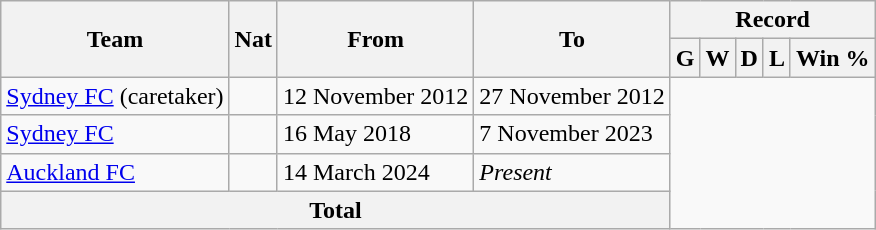<table class="wikitable" style="text-align: center">
<tr>
<th rowspan="2">Team</th>
<th rowspan="2">Nat</th>
<th rowspan="2">From</th>
<th rowspan="2">To</th>
<th colspan="5">Record</th>
</tr>
<tr>
<th>G</th>
<th>W</th>
<th>D</th>
<th>L</th>
<th>Win %</th>
</tr>
<tr>
<td align=left><a href='#'>Sydney FC</a> (caretaker)</td>
<td></td>
<td align=left>12 November 2012</td>
<td align=left>27 November 2012<br></td>
</tr>
<tr>
<td align=left><a href='#'>Sydney FC</a></td>
<td></td>
<td align=left>16 May 2018</td>
<td align=left>7 November 2023<br></td>
</tr>
<tr>
<td align=left><a href='#'>Auckland FC</a></td>
<td></td>
<td align=left>14 March 2024</td>
<td align=left><em>Present</em><br></td>
</tr>
<tr>
<th colspan="4">Total<br></th>
</tr>
</table>
